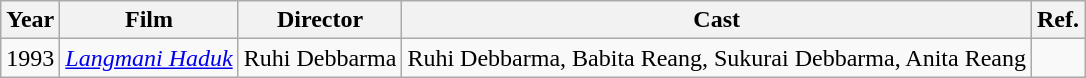<table class="wikitable">
<tr>
<th>Year</th>
<th>Film</th>
<th>Director</th>
<th>Cast</th>
<th>Ref.</th>
</tr>
<tr>
<td>1993</td>
<td><em><a href='#'>Langmani Haduk</a></em></td>
<td>Ruhi Debbarma</td>
<td>Ruhi Debbarma, Babita Reang, Sukurai Debbarma, Anita Reang</td>
<td></td>
</tr>
</table>
